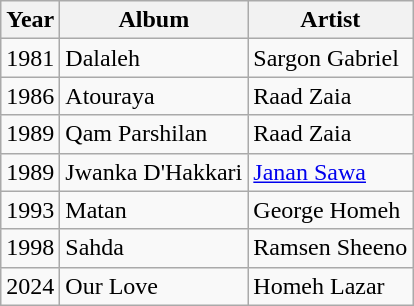<table class="wikitable">
<tr>
<th style="width:1em;">Year</th>
<th>Album</th>
<th>Artist</th>
</tr>
<tr>
<td>1981</td>
<td>Dalaleh </td>
<td>Sargon Gabriel</td>
</tr>
<tr>
<td>1986</td>
<td>Atouraya </td>
<td>Raad Zaia</td>
</tr>
<tr>
<td>1989</td>
<td>Qam Parshilan </td>
<td>Raad Zaia</td>
</tr>
<tr>
<td>1989</td>
<td>Jwanka D'Hakkari </td>
<td><a href='#'>Janan Sawa</a></td>
</tr>
<tr>
<td>1993</td>
<td>Matan </td>
<td>George Homeh</td>
</tr>
<tr>
<td>1998</td>
<td>Sahda </td>
<td>Ramsen Sheeno</td>
</tr>
<tr>
<td>2024</td>
<td>Our Love</td>
<td>Homeh Lazar</td>
</tr>
</table>
